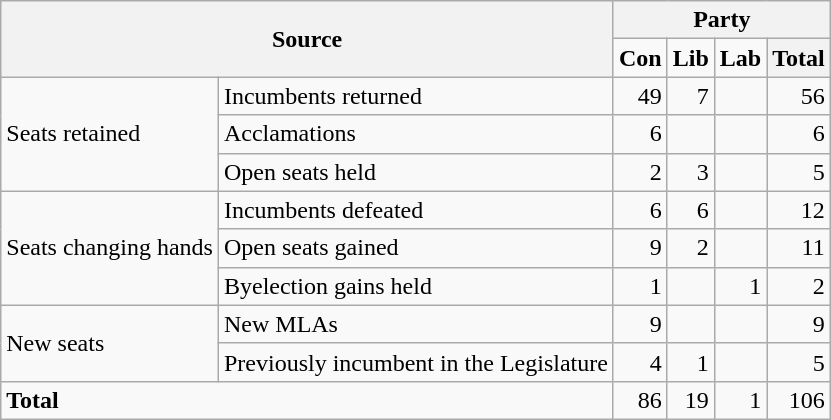<table class="wikitable" style="text-align:right;">
<tr>
<th colspan="2" rowspan="2">Source</th>
<th colspan="4">Party</th>
</tr>
<tr>
<td><strong>Con</strong></td>
<td><strong>Lib</strong></td>
<td><strong>Lab</strong></td>
<th>Total</th>
</tr>
<tr>
<td rowspan="3" style="text-align:left;">Seats retained</td>
<td style="text-align:left;">Incumbents returned</td>
<td>49</td>
<td>7</td>
<td></td>
<td>56</td>
</tr>
<tr>
<td style="text-align:left;">Acclamations</td>
<td>6</td>
<td></td>
<td></td>
<td>6</td>
</tr>
<tr>
<td style="text-align:left;">Open seats held</td>
<td>2</td>
<td>3</td>
<td></td>
<td>5</td>
</tr>
<tr>
<td rowspan="3" style="text-align:left;">Seats changing hands</td>
<td style="text-align:left;">Incumbents defeated</td>
<td>6</td>
<td>6</td>
<td></td>
<td>12</td>
</tr>
<tr>
<td style="text-align:left;">Open seats gained</td>
<td>9</td>
<td>2</td>
<td></td>
<td>11</td>
</tr>
<tr>
<td style="text-align:left;">Byelection gains held</td>
<td>1</td>
<td></td>
<td>1</td>
<td>2</td>
</tr>
<tr>
<td rowspan="2" style="text-align:left;">New seats</td>
<td style="text-align:left;">New MLAs</td>
<td>9</td>
<td></td>
<td></td>
<td>9</td>
</tr>
<tr>
<td style="text-align:left;">Previously incumbent in the Legislature</td>
<td>4</td>
<td>1</td>
<td></td>
<td>5</td>
</tr>
<tr>
<td colspan="2" style="text-align:left;"><strong>Total</strong></td>
<td>86</td>
<td>19</td>
<td>1</td>
<td>106</td>
</tr>
</table>
